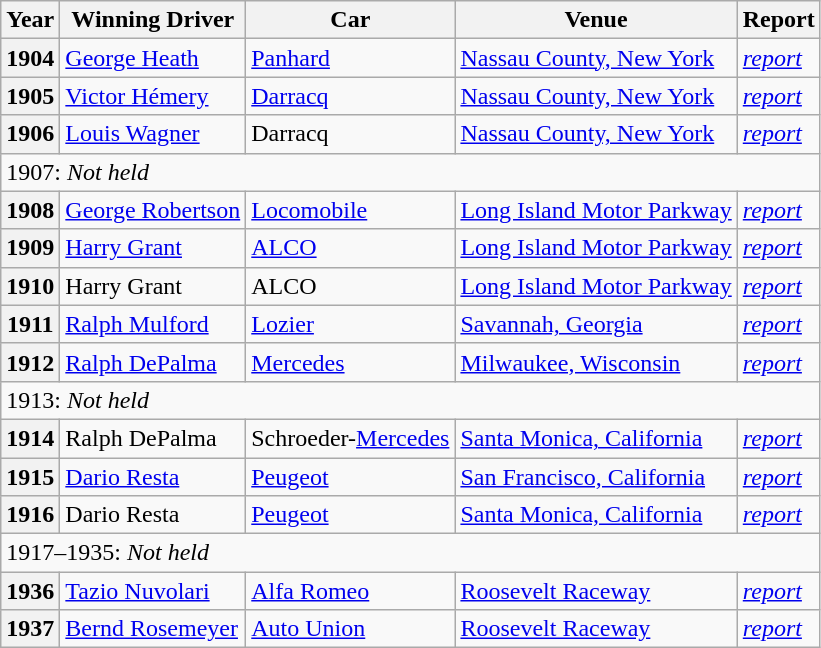<table class="wikitable" font-size:"85%">
<tr>
<th>Year</th>
<th>Winning Driver</th>
<th>Car</th>
<th>Venue</th>
<th>Report</th>
</tr>
<tr>
<th>1904</th>
<td> <a href='#'>George Heath</a></td>
<td><a href='#'>Panhard</a></td>
<td><a href='#'>Nassau County, New York</a></td>
<td><em><a href='#'>report</a></em></td>
</tr>
<tr>
<th>1905</th>
<td> <a href='#'>Victor Hémery</a></td>
<td><a href='#'>Darracq</a></td>
<td><a href='#'>Nassau County, New York</a></td>
<td><em><a href='#'>report</a></em></td>
</tr>
<tr>
<th>1906</th>
<td> <a href='#'>Louis Wagner</a></td>
<td>Darracq</td>
<td><a href='#'>Nassau County, New York</a></td>
<td><em><a href='#'>report</a></em></td>
</tr>
<tr>
<td colspan=5>1907: <em>Not held</em></td>
</tr>
<tr>
<th>1908</th>
<td> <a href='#'>George Robertson</a></td>
<td><a href='#'>Locomobile</a></td>
<td><a href='#'>Long Island Motor Parkway</a></td>
<td><em><a href='#'>report</a></em></td>
</tr>
<tr>
<th>1909</th>
<td> <a href='#'>Harry Grant</a></td>
<td><a href='#'>ALCO</a></td>
<td><a href='#'>Long Island Motor Parkway</a></td>
<td><em><a href='#'>report</a></em></td>
</tr>
<tr>
<th>1910</th>
<td> Harry Grant</td>
<td>ALCO</td>
<td><a href='#'>Long Island Motor Parkway</a></td>
<td><em><a href='#'>report</a></em></td>
</tr>
<tr>
<th>1911</th>
<td> <a href='#'>Ralph Mulford</a></td>
<td><a href='#'>Lozier</a></td>
<td><a href='#'>Savannah, Georgia</a></td>
<td><em><a href='#'>report</a></em></td>
</tr>
<tr>
<th>1912</th>
<td> <a href='#'>Ralph DePalma</a></td>
<td><a href='#'>Mercedes</a></td>
<td><a href='#'>Milwaukee, Wisconsin</a></td>
<td><em><a href='#'>report</a></em></td>
</tr>
<tr>
<td colspan=5>1913: <em>Not held</em></td>
</tr>
<tr>
<th>1914</th>
<td> Ralph DePalma</td>
<td>Schroeder-<a href='#'>Mercedes</a></td>
<td><a href='#'>Santa Monica, California</a></td>
<td><em><a href='#'>report</a></em></td>
</tr>
<tr>
<th>1915</th>
<td> <a href='#'>Dario Resta</a></td>
<td><a href='#'>Peugeot</a></td>
<td><a href='#'>San Francisco, California</a></td>
<td><em><a href='#'>report</a></em></td>
</tr>
<tr>
<th>1916</th>
<td> Dario Resta</td>
<td><a href='#'>Peugeot</a></td>
<td><a href='#'>Santa Monica, California</a></td>
<td><em><a href='#'>report</a></em></td>
</tr>
<tr>
<td colspan=5>1917–1935: <em>Not held</em></td>
</tr>
<tr>
<th>1936</th>
<td> <a href='#'>Tazio Nuvolari</a></td>
<td><a href='#'>Alfa Romeo</a></td>
<td><a href='#'>Roosevelt Raceway</a></td>
<td><em><a href='#'>report</a></em></td>
</tr>
<tr>
<th>1937</th>
<td> <a href='#'>Bernd Rosemeyer</a></td>
<td><a href='#'>Auto Union</a></td>
<td><a href='#'>Roosevelt Raceway</a></td>
<td><em><a href='#'>report</a></em></td>
</tr>
</table>
